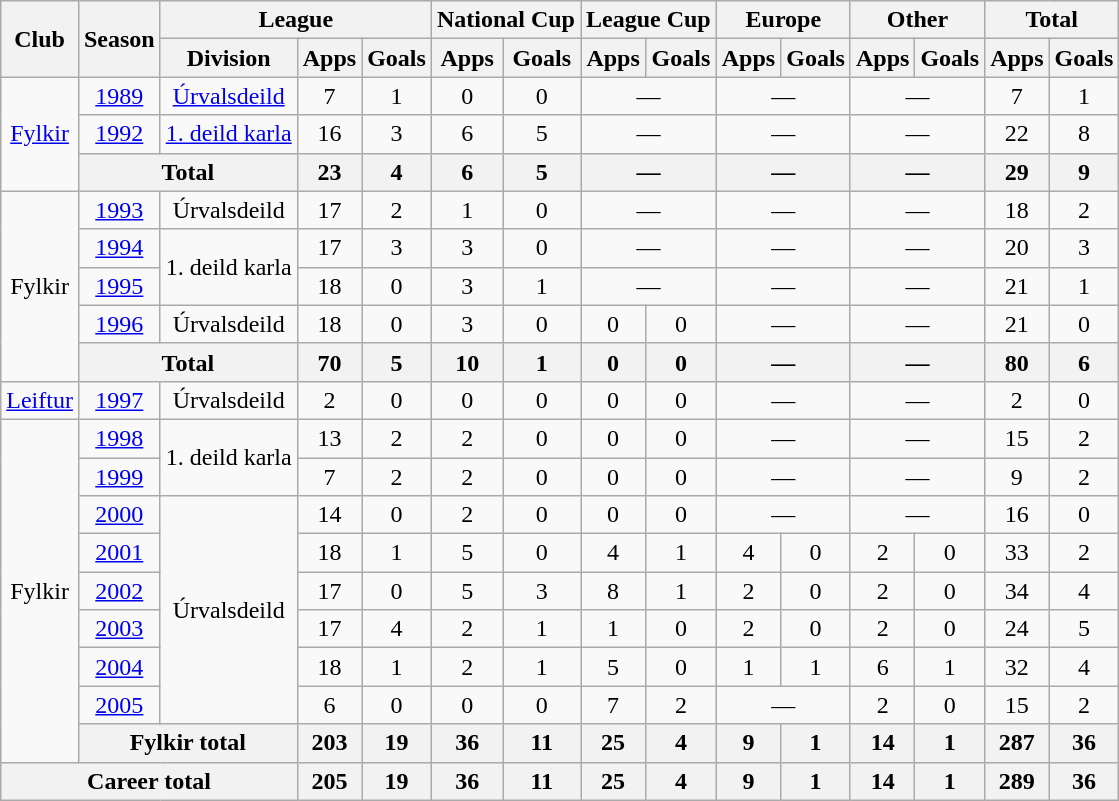<table class="wikitable" style="text-align: center;">
<tr>
<th rowspan="2">Club</th>
<th rowspan="2">Season</th>
<th colspan="3">League</th>
<th colspan="2">National Cup</th>
<th colspan="2">League Cup</th>
<th colspan="2">Europe</th>
<th colspan="2">Other</th>
<th colspan="2">Total</th>
</tr>
<tr>
<th>Division</th>
<th>Apps</th>
<th>Goals</th>
<th>Apps</th>
<th>Goals</th>
<th>Apps</th>
<th>Goals</th>
<th>Apps</th>
<th>Goals</th>
<th>Apps</th>
<th>Goals</th>
<th>Apps</th>
<th>Goals</th>
</tr>
<tr>
<td rowspan="3"><a href='#'>Fylkir</a></td>
<td><a href='#'>1989</a></td>
<td><a href='#'>Úrvalsdeild</a></td>
<td>7</td>
<td>1</td>
<td>0</td>
<td>0</td>
<td colspan="2">—</td>
<td colspan="2">—</td>
<td colspan="2">—</td>
<td>7</td>
<td>1</td>
</tr>
<tr>
<td><a href='#'>1992</a></td>
<td><a href='#'>1. deild karla</a></td>
<td>16</td>
<td>3</td>
<td>6</td>
<td>5</td>
<td colspan="2">—</td>
<td colspan="2">—</td>
<td colspan="2">—</td>
<td>22</td>
<td>8</td>
</tr>
<tr>
<th colspan="2">Total</th>
<th>23</th>
<th>4</th>
<th>6</th>
<th>5</th>
<th colspan="2">—</th>
<th colspan="2">—</th>
<th colspan="2">—</th>
<th>29</th>
<th>9</th>
</tr>
<tr>
<td rowspan="5">Fylkir</td>
<td><a href='#'>1993</a></td>
<td>Úrvalsdeild</td>
<td>17</td>
<td>2</td>
<td>1</td>
<td>0</td>
<td colspan="2">—</td>
<td colspan="2">—</td>
<td colspan="2">—</td>
<td>18</td>
<td>2</td>
</tr>
<tr>
<td><a href='#'>1994</a></td>
<td rowspan="2">1. deild karla</td>
<td>17</td>
<td>3</td>
<td>3</td>
<td>0</td>
<td colspan="2">—</td>
<td colspan="2">—</td>
<td colspan="2">—</td>
<td>20</td>
<td>3</td>
</tr>
<tr>
<td><a href='#'>1995</a></td>
<td>18</td>
<td>0</td>
<td>3</td>
<td>1</td>
<td colspan="2">—</td>
<td colspan="2">—</td>
<td colspan="2">—</td>
<td>21</td>
<td>1</td>
</tr>
<tr>
<td><a href='#'>1996</a></td>
<td>Úrvalsdeild</td>
<td>18</td>
<td>0</td>
<td>3</td>
<td>0</td>
<td>0</td>
<td>0</td>
<td colspan="2">—</td>
<td colspan="2">—</td>
<td>21</td>
<td>0</td>
</tr>
<tr>
<th colspan="2">Total</th>
<th>70</th>
<th>5</th>
<th>10</th>
<th>1</th>
<th>0</th>
<th>0</th>
<th colspan="2">—</th>
<th colspan="2">—</th>
<th>80</th>
<th>6</th>
</tr>
<tr>
<td><a href='#'>Leiftur</a></td>
<td><a href='#'>1997</a></td>
<td>Úrvalsdeild</td>
<td>2</td>
<td>0</td>
<td>0</td>
<td>0</td>
<td>0</td>
<td>0</td>
<td colspan="2">—</td>
<td colspan="2">—</td>
<td>2</td>
<td>0</td>
</tr>
<tr>
<td rowspan="9">Fylkir</td>
<td><a href='#'>1998</a></td>
<td rowspan="2">1. deild karla</td>
<td>13</td>
<td>2</td>
<td>2</td>
<td>0</td>
<td>0</td>
<td>0</td>
<td colspan="2">—</td>
<td colspan="2">—</td>
<td>15</td>
<td>2</td>
</tr>
<tr>
<td><a href='#'>1999</a></td>
<td>7</td>
<td>2</td>
<td>2</td>
<td>0</td>
<td>0</td>
<td>0</td>
<td colspan="2">—</td>
<td colspan="2">—</td>
<td>9</td>
<td>2</td>
</tr>
<tr>
<td><a href='#'>2000</a></td>
<td rowspan="6">Úrvalsdeild</td>
<td>14</td>
<td>0</td>
<td>2</td>
<td>0</td>
<td>0</td>
<td>0</td>
<td colspan="2">—</td>
<td colspan="2">—</td>
<td>16</td>
<td>0</td>
</tr>
<tr>
<td><a href='#'>2001</a></td>
<td>18</td>
<td>1</td>
<td>5</td>
<td>0</td>
<td>4</td>
<td>1</td>
<td>4</td>
<td>0</td>
<td>2</td>
<td>0</td>
<td>33</td>
<td>2</td>
</tr>
<tr>
<td><a href='#'>2002</a></td>
<td>17</td>
<td>0</td>
<td>5</td>
<td>3</td>
<td>8</td>
<td>1</td>
<td>2</td>
<td>0</td>
<td>2</td>
<td>0</td>
<td>34</td>
<td>4</td>
</tr>
<tr>
<td><a href='#'>2003</a></td>
<td>17</td>
<td>4</td>
<td>2</td>
<td>1</td>
<td>1</td>
<td>0</td>
<td>2</td>
<td>0</td>
<td>2</td>
<td>0</td>
<td>24</td>
<td>5</td>
</tr>
<tr>
<td><a href='#'>2004</a></td>
<td>18</td>
<td>1</td>
<td>2</td>
<td>1</td>
<td>5</td>
<td>0</td>
<td>1</td>
<td>1</td>
<td>6</td>
<td>1</td>
<td>32</td>
<td>4</td>
</tr>
<tr>
<td><a href='#'>2005</a></td>
<td>6</td>
<td>0</td>
<td>0</td>
<td>0</td>
<td>7</td>
<td>2</td>
<td colspan="2">—</td>
<td>2</td>
<td>0</td>
<td>15</td>
<td>2</td>
</tr>
<tr>
<th colspan="2">Fylkir total</th>
<th>203</th>
<th>19</th>
<th>36</th>
<th>11</th>
<th>25</th>
<th>4</th>
<th>9</th>
<th>1</th>
<th>14</th>
<th>1</th>
<th>287</th>
<th>36</th>
</tr>
<tr>
<th colspan="3">Career total</th>
<th>205</th>
<th>19</th>
<th>36</th>
<th>11</th>
<th>25</th>
<th>4</th>
<th>9</th>
<th>1</th>
<th>14</th>
<th>1</th>
<th>289</th>
<th>36</th>
</tr>
</table>
